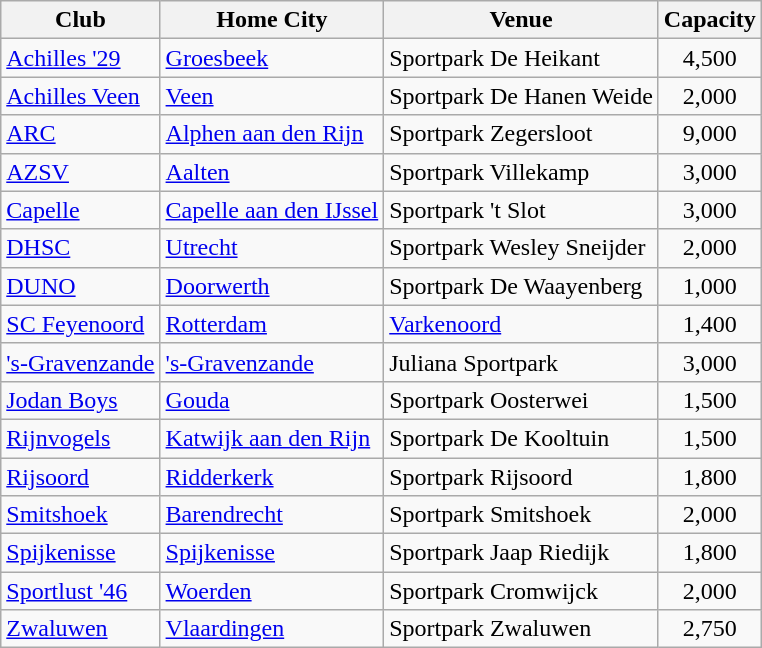<table class="wikitable sortable">
<tr>
<th>Club</th>
<th>Home City</th>
<th>Venue</th>
<th>Capacity</th>
</tr>
<tr>
<td><a href='#'>Achilles '29</a></td>
<td><a href='#'>Groesbeek</a></td>
<td>Sportpark De Heikant</td>
<td style="text-align: center;">4,500</td>
</tr>
<tr>
<td><a href='#'>Achilles Veen</a></td>
<td><a href='#'>Veen</a></td>
<td>Sportpark De Hanen Weide</td>
<td style="text-align: center;">2,000</td>
</tr>
<tr>
<td><a href='#'>ARC</a></td>
<td><a href='#'>Alphen aan den Rijn</a></td>
<td>Sportpark Zegersloot</td>
<td style="text-align: center;">9,000</td>
</tr>
<tr>
<td><a href='#'>AZSV</a></td>
<td><a href='#'>Aalten</a></td>
<td>Sportpark Villekamp</td>
<td style="text-align: center;">3,000</td>
</tr>
<tr>
<td><a href='#'>Capelle</a></td>
<td><a href='#'>Capelle aan den IJssel</a></td>
<td>Sportpark 't Slot</td>
<td style="text-align: center;">3,000</td>
</tr>
<tr>
<td><a href='#'>DHSC</a></td>
<td><a href='#'>Utrecht</a></td>
<td>Sportpark Wesley Sneijder</td>
<td style="text-align: center;">2,000</td>
</tr>
<tr>
<td><a href='#'>DUNO</a></td>
<td><a href='#'>Doorwerth</a></td>
<td>Sportpark De Waayenberg</td>
<td style="text-align: center;">1,000</td>
</tr>
<tr>
<td><a href='#'>SC Feyenoord</a></td>
<td><a href='#'>Rotterdam</a></td>
<td><a href='#'>Varkenoord</a></td>
<td style="text-align: center;">1,400</td>
</tr>
<tr>
<td><a href='#'>'s-Gravenzande</a></td>
<td><a href='#'>'s-Gravenzande</a></td>
<td>Juliana Sportpark</td>
<td style="text-align: center;">3,000</td>
</tr>
<tr>
<td><a href='#'>Jodan Boys</a></td>
<td><a href='#'>Gouda</a></td>
<td>Sportpark Oosterwei</td>
<td style="text-align: center;">1,500</td>
</tr>
<tr>
<td><a href='#'>Rijnvogels</a></td>
<td><a href='#'>Katwijk aan den Rijn</a></td>
<td>Sportpark De Kooltuin</td>
<td style="text-align: center;">1,500</td>
</tr>
<tr>
<td><a href='#'>Rijsoord</a></td>
<td><a href='#'>Ridderkerk</a></td>
<td>Sportpark Rijsoord</td>
<td style="text-align: center;">1,800</td>
</tr>
<tr>
<td><a href='#'>Smitshoek</a></td>
<td><a href='#'>Barendrecht</a></td>
<td>Sportpark Smitshoek</td>
<td style="text-align: center;">2,000</td>
</tr>
<tr>
<td><a href='#'>Spijkenisse</a></td>
<td><a href='#'>Spijkenisse</a></td>
<td>Sportpark Jaap Riedijk</td>
<td style="text-align: center;">1,800</td>
</tr>
<tr>
<td><a href='#'>Sportlust '46</a></td>
<td><a href='#'>Woerden</a></td>
<td>Sportpark Cromwijck</td>
<td style="text-align: center;">2,000</td>
</tr>
<tr>
<td><a href='#'>Zwaluwen</a></td>
<td><a href='#'>Vlaardingen</a></td>
<td>Sportpark Zwaluwen</td>
<td style="text-align: center;">2,750</td>
</tr>
</table>
